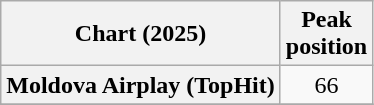<table class="wikitable plainrowheaders" style="text-align:center">
<tr>
<th scope="col">Chart (2025)</th>
<th scope="col">Peak<br>position</th>
</tr>
<tr>
<th scope="row">Moldova Airplay (TopHit)</th>
<td>66</td>
</tr>
<tr>
</tr>
</table>
